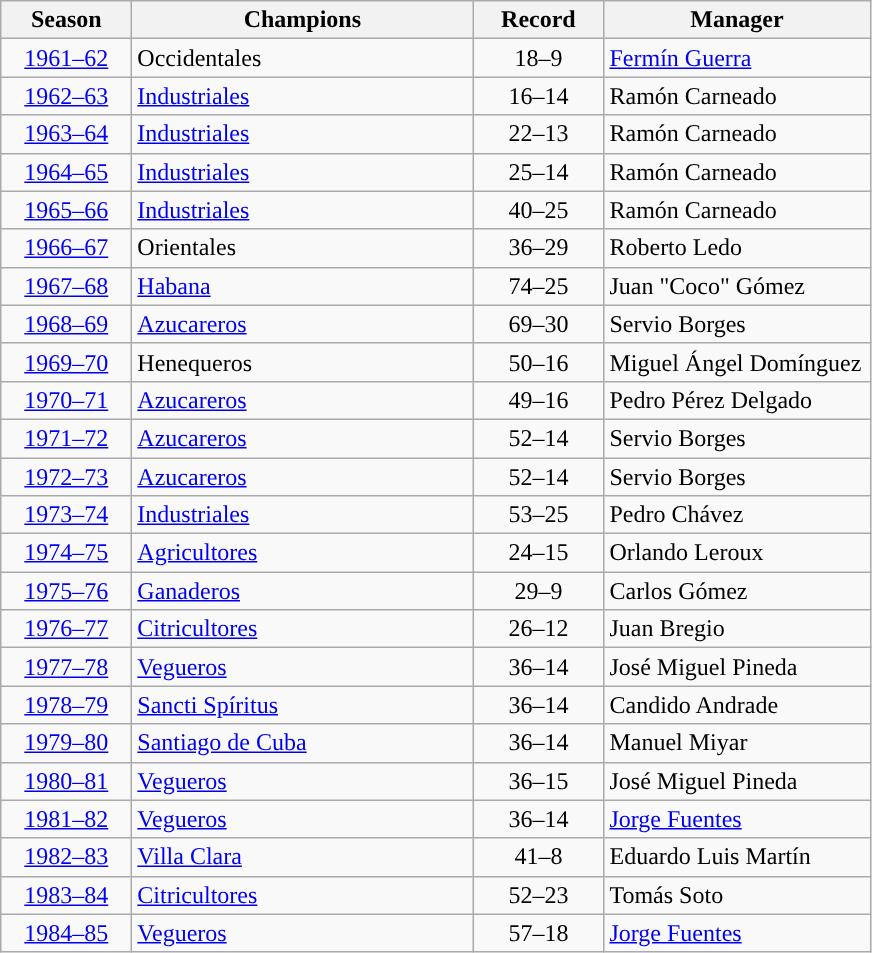<table class="wikitable sortable">
<tr>
<th width="80">Season</th>
<th width="220">Champions</th>
<th width="80">Record</th>
<th width="170">Manager</th>
</tr>
<tr>
<td align="center"><a href='#'>1961–62</a></td>
<td>Occidentales </td>
<td align="center">18–9</td>
<td><a href='#'>Fermín Guerra</a></td>
</tr>
<tr>
<td align="center"><a href='#'>1962–63</a></td>
<td><a href='#'>Industriales</a> </td>
<td align="center">16–14</td>
<td>Ramón Carneado</td>
</tr>
<tr>
<td align="center"><a href='#'>1963–64</a></td>
<td><a href='#'>Industriales</a> </td>
<td align="center">22–13</td>
<td>Ramón Carneado</td>
</tr>
<tr>
<td align="center"><a href='#'>1964–65</a></td>
<td><a href='#'>Industriales</a> </td>
<td align="center">25–14</td>
<td>Ramón Carneado</td>
</tr>
<tr>
<td align="center"><a href='#'>1965–66</a></td>
<td><a href='#'>Industriales</a> </td>
<td align="center">40–25</td>
<td>Ramón Carneado</td>
</tr>
<tr>
<td align="center"><a href='#'>1966–67</a></td>
<td>Orientales </td>
<td align="center">36–29</td>
<td>Roberto Ledo</td>
</tr>
<tr>
<td align="center"><a href='#'>1967–68</a></td>
<td><a href='#'>Habana</a> </td>
<td align="center">74–25</td>
<td>Juan "Coco" Gómez</td>
</tr>
<tr>
<td align="center"><a href='#'>1968–69</a></td>
<td><a href='#'>Azucareros</a> </td>
<td align="center">69–30</td>
<td>Servio Borges</td>
</tr>
<tr>
<td align="center"><a href='#'>1969–70</a></td>
<td>Henequeros </td>
<td align="center">50–16</td>
<td>Miguel Ángel Domínguez</td>
</tr>
<tr>
<td align="center"><a href='#'>1970–71</a></td>
<td><a href='#'>Azucareros</a> </td>
<td align="center">49–16</td>
<td>Pedro Pérez Delgado</td>
</tr>
<tr>
<td align="center"><a href='#'>1971–72</a></td>
<td><a href='#'>Azucareros</a> </td>
<td align="center">52–14</td>
<td>Servio Borges</td>
</tr>
<tr>
<td align="center"><a href='#'>1972–73</a></td>
<td><a href='#'>Azucareros</a> </td>
<td align="center">52–14</td>
<td>Servio Borges</td>
</tr>
<tr>
<td align="center"><a href='#'>1973–74</a></td>
<td><a href='#'>Industriales</a> </td>
<td align="center">53–25</td>
<td>Pedro Chávez</td>
</tr>
<tr>
<td align="center"><a href='#'>1974–75</a></td>
<td><a href='#'>Agricultores</a> </td>
<td align="center">24–15</td>
<td>Orlando Leroux</td>
</tr>
<tr>
<td align="center"><a href='#'>1975–76</a></td>
<td><a href='#'>Ganaderos</a> </td>
<td align="center">29–9</td>
<td>Carlos Gómez</td>
</tr>
<tr>
<td align="center"><a href='#'>1976–77</a></td>
<td><a href='#'>Citricultores</a> </td>
<td align="center">26–12</td>
<td>Juan Bregio</td>
</tr>
<tr>
<td align="center"><a href='#'>1977–78</a></td>
<td><a href='#'>Vegueros</a> </td>
<td align="center">36–14</td>
<td>José Miguel Pineda</td>
</tr>
<tr>
<td align="center"><a href='#'>1978–79</a></td>
<td><a href='#'>Sancti Spíritus</a> </td>
<td align="center">36–14</td>
<td>Candido Andrade</td>
</tr>
<tr>
<td align="center"><a href='#'>1979–80</a></td>
<td><a href='#'>Santiago de Cuba</a> </td>
<td align="center">36–14</td>
<td>Manuel Miyar</td>
</tr>
<tr>
<td align="center"><a href='#'>1980–81</a></td>
<td><a href='#'>Vegueros</a> </td>
<td align="center">36–15</td>
<td>José Miguel Pineda</td>
</tr>
<tr>
<td align="center"><a href='#'>1981–82</a></td>
<td><a href='#'>Vegueros</a> </td>
<td align="center">36–14</td>
<td><a href='#'>Jorge Fuentes</a></td>
</tr>
<tr>
<td align="center"><a href='#'>1982–83</a></td>
<td><a href='#'>Villa Clara</a> </td>
<td align="center">41–8</td>
<td>Eduardo Luis Martín</td>
</tr>
<tr>
<td align="center"><a href='#'>1983–84</a></td>
<td><a href='#'>Citricultores</a> </td>
<td align="center">52–23</td>
<td>Tomás Soto</td>
</tr>
<tr>
<td align="center"><a href='#'>1984–85</a></td>
<td><a href='#'>Vegueros</a> </td>
<td align="center">57–18</td>
<td><a href='#'>Jorge Fuentes</a></td>
</tr>
</table>
